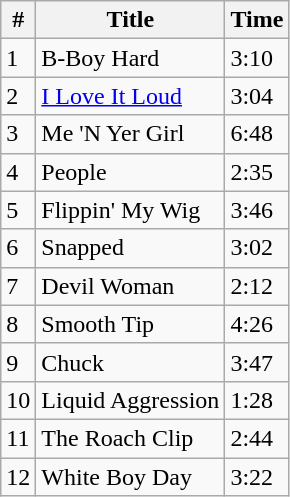<table class="wikitable">
<tr>
<th align="center">#</th>
<th align="center">Title</th>
<th align="center">Time</th>
</tr>
<tr>
<td>1</td>
<td>B-Boy Hard</td>
<td>3:10</td>
</tr>
<tr>
<td>2</td>
<td><a href='#'>I Love It Loud</a></td>
<td>3:04</td>
</tr>
<tr>
<td>3</td>
<td>Me 'N Yer Girl</td>
<td>6:48</td>
</tr>
<tr>
<td>4</td>
<td>People</td>
<td>2:35</td>
</tr>
<tr>
<td>5</td>
<td>Flippin' My Wig</td>
<td>3:46</td>
</tr>
<tr>
<td>6</td>
<td>Snapped</td>
<td>3:02</td>
</tr>
<tr>
<td>7</td>
<td>Devil Woman</td>
<td>2:12</td>
</tr>
<tr>
<td>8</td>
<td>Smooth Tip</td>
<td>4:26</td>
</tr>
<tr>
<td>9</td>
<td>Chuck</td>
<td>3:47</td>
</tr>
<tr>
<td>10</td>
<td>Liquid Aggression</td>
<td>1:28</td>
</tr>
<tr>
<td>11</td>
<td>The Roach Clip</td>
<td>2:44</td>
</tr>
<tr>
<td>12</td>
<td>White Boy Day</td>
<td>3:22</td>
</tr>
</table>
